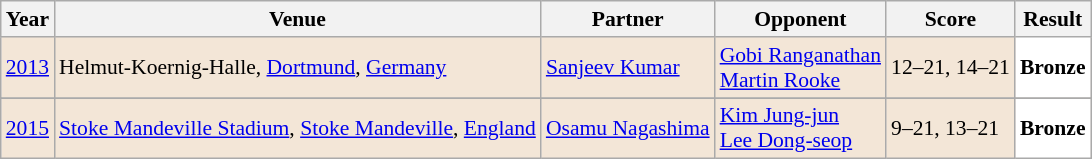<table class="sortable wikitable" style="font-size: 90%;">
<tr>
<th>Year</th>
<th>Venue</th>
<th>Partner</th>
<th>Opponent</th>
<th>Score</th>
<th>Result</th>
</tr>
<tr style="background:#F3E6D7">
<td align="center"><a href='#'>2013</a></td>
<td align="left">Helmut-Koernig-Halle, <a href='#'>Dortmund</a>, <a href='#'>Germany</a></td>
<td align="left"> <a href='#'>Sanjeev Kumar</a></td>
<td align="left"> <a href='#'>Gobi Ranganathan</a> <br>  <a href='#'>Martin Rooke</a></td>
<td align="left">12–21, 14–21</td>
<td style="text-align:left; background:white"> <strong>Bronze</strong></td>
</tr>
<tr>
</tr>
<tr style="background:#F3E6D7">
<td align="center"><a href='#'>2015</a></td>
<td align="left"><a href='#'>Stoke Mandeville Stadium</a>, <a href='#'>Stoke Mandeville</a>, <a href='#'>England</a></td>
<td align="left"> <a href='#'>Osamu Nagashima</a></td>
<td align="left"> <a href='#'>Kim Jung-jun</a> <br>  <a href='#'>Lee Dong-seop</a></td>
<td align="left">9–21, 13–21</td>
<td style="text-align:left; background:white"> <strong>Bronze</strong></td>
</tr>
</table>
